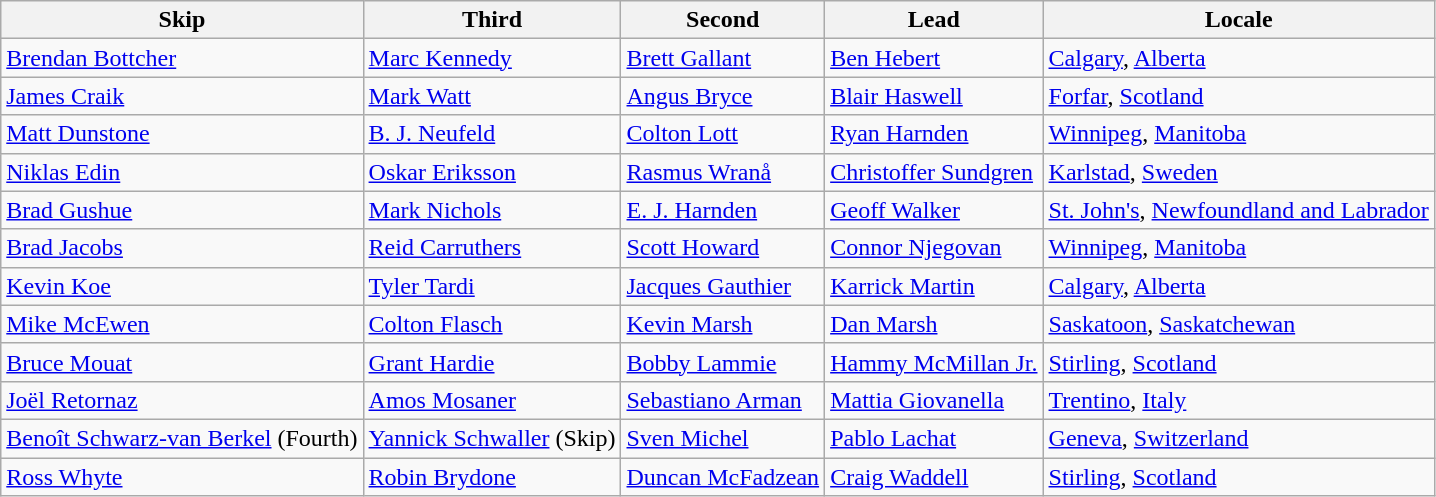<table class=wikitable>
<tr>
<th scope="col">Skip</th>
<th scope="col">Third</th>
<th scope="col">Second</th>
<th scope="col">Lead</th>
<th scope="col">Locale</th>
</tr>
<tr>
<td><a href='#'>Brendan Bottcher</a></td>
<td><a href='#'>Marc Kennedy</a></td>
<td><a href='#'>Brett Gallant</a></td>
<td><a href='#'>Ben Hebert</a></td>
<td> <a href='#'>Calgary</a>, <a href='#'>Alberta</a></td>
</tr>
<tr>
<td><a href='#'>James Craik</a></td>
<td><a href='#'>Mark Watt</a></td>
<td><a href='#'>Angus Bryce</a></td>
<td><a href='#'>Blair Haswell</a></td>
<td> <a href='#'>Forfar</a>, <a href='#'>Scotland</a></td>
</tr>
<tr>
<td><a href='#'>Matt Dunstone</a></td>
<td><a href='#'>B. J. Neufeld</a></td>
<td><a href='#'>Colton Lott</a></td>
<td><a href='#'>Ryan Harnden</a></td>
<td> <a href='#'>Winnipeg</a>, <a href='#'>Manitoba</a></td>
</tr>
<tr>
<td><a href='#'>Niklas Edin</a></td>
<td><a href='#'>Oskar Eriksson</a></td>
<td><a href='#'>Rasmus Wranå</a></td>
<td><a href='#'>Christoffer Sundgren</a></td>
<td> <a href='#'>Karlstad</a>, <a href='#'>Sweden</a></td>
</tr>
<tr>
<td><a href='#'>Brad Gushue</a></td>
<td><a href='#'>Mark Nichols</a></td>
<td><a href='#'>E. J. Harnden</a></td>
<td><a href='#'>Geoff Walker</a></td>
<td> <a href='#'>St. John's</a>, <a href='#'>Newfoundland and Labrador</a></td>
</tr>
<tr>
<td><a href='#'>Brad Jacobs</a></td>
<td><a href='#'>Reid Carruthers</a></td>
<td><a href='#'>Scott Howard</a></td>
<td><a href='#'>Connor Njegovan</a></td>
<td> <a href='#'>Winnipeg</a>, <a href='#'>Manitoba</a></td>
</tr>
<tr>
<td><a href='#'>Kevin Koe</a></td>
<td><a href='#'>Tyler Tardi</a></td>
<td><a href='#'>Jacques Gauthier</a></td>
<td><a href='#'>Karrick Martin</a></td>
<td> <a href='#'>Calgary</a>, <a href='#'>Alberta</a></td>
</tr>
<tr>
<td><a href='#'>Mike McEwen</a></td>
<td><a href='#'>Colton Flasch</a></td>
<td><a href='#'>Kevin Marsh</a></td>
<td><a href='#'>Dan Marsh</a></td>
<td> <a href='#'>Saskatoon</a>, <a href='#'>Saskatchewan</a></td>
</tr>
<tr>
<td><a href='#'>Bruce Mouat</a></td>
<td><a href='#'>Grant Hardie</a></td>
<td><a href='#'>Bobby Lammie</a></td>
<td><a href='#'>Hammy McMillan Jr.</a></td>
<td> <a href='#'>Stirling</a>, <a href='#'>Scotland</a></td>
</tr>
<tr>
<td><a href='#'>Joël Retornaz</a></td>
<td><a href='#'>Amos Mosaner</a></td>
<td><a href='#'>Sebastiano Arman</a></td>
<td><a href='#'>Mattia Giovanella</a></td>
<td> <a href='#'>Trentino</a>, <a href='#'>Italy</a></td>
</tr>
<tr>
<td><a href='#'>Benoît Schwarz-van Berkel</a> (Fourth)</td>
<td><a href='#'>Yannick Schwaller</a> (Skip)</td>
<td><a href='#'>Sven Michel</a></td>
<td><a href='#'>Pablo Lachat</a></td>
<td> <a href='#'>Geneva</a>, <a href='#'>Switzerland</a></td>
</tr>
<tr>
<td><a href='#'>Ross Whyte</a></td>
<td><a href='#'>Robin Brydone</a></td>
<td><a href='#'>Duncan McFadzean</a></td>
<td><a href='#'>Craig Waddell</a></td>
<td> <a href='#'>Stirling</a>, <a href='#'>Scotland</a></td>
</tr>
</table>
